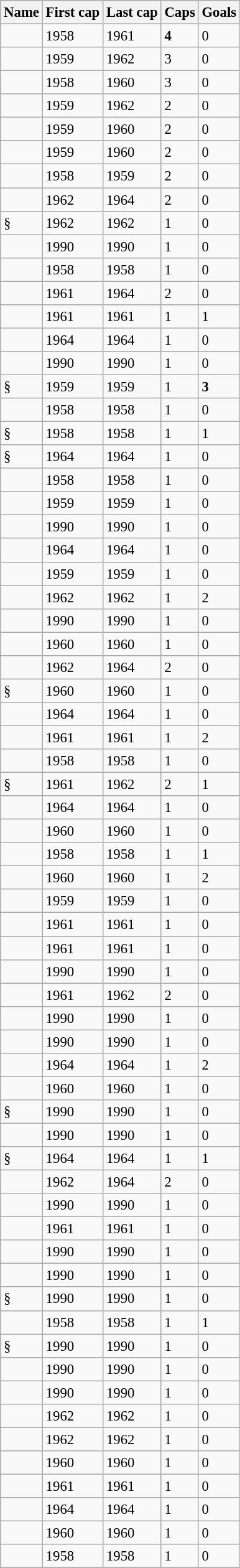<table class="wikitable sortable" style="text-align:left; font-size:95%;">
<tr>
<th>Name</th>
<th>First cap</th>
<th>Last cap</th>
<th>Caps</th>
<th>Goals</th>
</tr>
<tr>
<td></td>
<td>1958</td>
<td>1961</td>
<td><strong>4</strong></td>
<td>0</td>
</tr>
<tr>
<td></td>
<td>1959</td>
<td>1962</td>
<td>3</td>
<td>0</td>
</tr>
<tr>
<td></td>
<td>1958</td>
<td>1960</td>
<td>3</td>
<td>0</td>
</tr>
<tr>
<td></td>
<td>1959</td>
<td>1962</td>
<td>2</td>
<td>0</td>
</tr>
<tr>
<td></td>
<td>1959</td>
<td>1960</td>
<td>2</td>
<td>0</td>
</tr>
<tr>
<td></td>
<td>1959</td>
<td>1960</td>
<td>2</td>
<td>0</td>
</tr>
<tr>
<td></td>
<td>1958</td>
<td>1959</td>
<td>2</td>
<td>0</td>
</tr>
<tr>
<td></td>
<td>1962</td>
<td>1964</td>
<td>2</td>
<td>0</td>
</tr>
<tr>
<td> §</td>
<td>1962</td>
<td>1962</td>
<td>1</td>
<td>0</td>
</tr>
<tr>
<td></td>
<td>1990</td>
<td>1990</td>
<td>1</td>
<td>0</td>
</tr>
<tr>
<td></td>
<td>1958</td>
<td>1958</td>
<td>1</td>
<td>0</td>
</tr>
<tr>
<td></td>
<td>1961</td>
<td>1964</td>
<td>2</td>
<td>0</td>
</tr>
<tr>
<td></td>
<td>1961</td>
<td>1961</td>
<td>1</td>
<td>1</td>
</tr>
<tr>
<td></td>
<td>1964</td>
<td>1964</td>
<td>1</td>
<td>0</td>
</tr>
<tr>
<td></td>
<td>1990</td>
<td>1990</td>
<td>1</td>
<td>0</td>
</tr>
<tr>
<td> §</td>
<td>1959</td>
<td>1959</td>
<td>1</td>
<td><strong>3</strong></td>
</tr>
<tr>
<td></td>
<td>1958</td>
<td>1958</td>
<td>1</td>
<td>0</td>
</tr>
<tr>
<td> §</td>
<td>1958</td>
<td>1958</td>
<td>1</td>
<td>1</td>
</tr>
<tr>
<td> §</td>
<td>1964</td>
<td>1964</td>
<td>1</td>
<td>0</td>
</tr>
<tr>
<td></td>
<td>1958</td>
<td>1958</td>
<td>1</td>
<td>0</td>
</tr>
<tr>
<td></td>
<td>1959</td>
<td>1959</td>
<td>1</td>
<td>0</td>
</tr>
<tr>
<td></td>
<td>1990</td>
<td>1990</td>
<td>1</td>
<td>0</td>
</tr>
<tr>
<td></td>
<td>1964</td>
<td>1964</td>
<td>1</td>
<td>0</td>
</tr>
<tr>
<td></td>
<td>1959</td>
<td>1959</td>
<td>1</td>
<td>0</td>
</tr>
<tr>
<td></td>
<td>1962</td>
<td>1962</td>
<td>1</td>
<td>2</td>
</tr>
<tr>
<td></td>
<td>1990</td>
<td>1990</td>
<td>1</td>
<td>0</td>
</tr>
<tr>
<td></td>
<td>1960</td>
<td>1960</td>
<td>1</td>
<td>0</td>
</tr>
<tr>
<td></td>
<td>1962</td>
<td>1964</td>
<td>2</td>
<td>0</td>
</tr>
<tr>
<td> §</td>
<td>1960</td>
<td>1960</td>
<td>1</td>
<td>0</td>
</tr>
<tr>
<td></td>
<td>1964</td>
<td>1964</td>
<td>1</td>
<td>0</td>
</tr>
<tr>
<td></td>
<td>1961</td>
<td>1961</td>
<td>1</td>
<td>2</td>
</tr>
<tr>
<td></td>
<td>1958</td>
<td>1958</td>
<td>1</td>
<td>0</td>
</tr>
<tr>
<td> §</td>
<td>1961</td>
<td>1962</td>
<td>2</td>
<td>1</td>
</tr>
<tr>
<td></td>
<td>1964</td>
<td>1964</td>
<td>1</td>
<td>0</td>
</tr>
<tr>
<td></td>
<td>1960</td>
<td>1960</td>
<td>1</td>
<td>0</td>
</tr>
<tr>
<td></td>
<td>1958</td>
<td>1958</td>
<td>1</td>
<td>1</td>
</tr>
<tr>
<td></td>
<td>1960</td>
<td>1960</td>
<td>1</td>
<td>2</td>
</tr>
<tr>
<td></td>
<td>1959</td>
<td>1959</td>
<td>1</td>
<td>0</td>
</tr>
<tr>
<td></td>
<td>1961</td>
<td>1961</td>
<td>1</td>
<td>0</td>
</tr>
<tr>
<td></td>
<td>1961</td>
<td>1961</td>
<td>1</td>
<td>0</td>
</tr>
<tr>
<td></td>
<td>1990</td>
<td>1990</td>
<td>1</td>
<td>0</td>
</tr>
<tr>
<td></td>
<td>1961</td>
<td>1962</td>
<td>2</td>
<td>0</td>
</tr>
<tr>
<td></td>
<td>1990</td>
<td>1990</td>
<td>1</td>
<td>0</td>
</tr>
<tr>
<td></td>
<td>1990</td>
<td>1990</td>
<td>1</td>
<td>0</td>
</tr>
<tr>
<td></td>
<td>1964</td>
<td>1964</td>
<td>1</td>
<td>2</td>
</tr>
<tr>
<td></td>
<td>1960</td>
<td>1960</td>
<td>1</td>
<td>0</td>
</tr>
<tr>
<td> §</td>
<td>1990</td>
<td>1990</td>
<td>1</td>
<td>0</td>
</tr>
<tr>
<td></td>
<td>1990</td>
<td>1990</td>
<td>1</td>
<td>0</td>
</tr>
<tr>
<td> §</td>
<td>1964</td>
<td>1964</td>
<td>1</td>
<td>1</td>
</tr>
<tr>
<td></td>
<td>1962</td>
<td>1964</td>
<td>2</td>
<td>0</td>
</tr>
<tr>
<td></td>
<td>1990</td>
<td>1990</td>
<td>1</td>
<td>0</td>
</tr>
<tr>
<td></td>
<td>1961</td>
<td>1961</td>
<td>1</td>
<td>0</td>
</tr>
<tr>
<td></td>
<td>1990</td>
<td>1990</td>
<td>1</td>
<td>0</td>
</tr>
<tr>
<td></td>
<td>1990</td>
<td>1990</td>
<td>1</td>
<td>0</td>
</tr>
<tr>
<td> §</td>
<td>1990</td>
<td>1990</td>
<td>1</td>
<td>0</td>
</tr>
<tr>
<td></td>
<td>1958</td>
<td>1958</td>
<td>1</td>
<td>1</td>
</tr>
<tr>
<td> §</td>
<td>1990</td>
<td>1990</td>
<td>1</td>
<td>0</td>
</tr>
<tr>
<td></td>
<td>1990</td>
<td>1990</td>
<td>1</td>
<td>0</td>
</tr>
<tr>
<td></td>
<td>1990</td>
<td>1990</td>
<td>1</td>
<td>0</td>
</tr>
<tr>
<td></td>
<td>1962</td>
<td>1962</td>
<td>1</td>
<td>0</td>
</tr>
<tr>
<td></td>
<td>1962</td>
<td>1962</td>
<td>1</td>
<td>0</td>
</tr>
<tr>
<td></td>
<td>1960</td>
<td>1960</td>
<td>1</td>
<td>0</td>
</tr>
<tr>
<td></td>
<td>1961</td>
<td>1961</td>
<td>1</td>
<td>0</td>
</tr>
<tr>
<td></td>
<td>1964</td>
<td>1964</td>
<td>1</td>
<td>0</td>
</tr>
<tr>
<td></td>
<td>1960</td>
<td>1960</td>
<td>1</td>
<td>0</td>
</tr>
<tr>
<td></td>
<td>1958</td>
<td>1958</td>
<td>1</td>
<td>0</td>
</tr>
</table>
